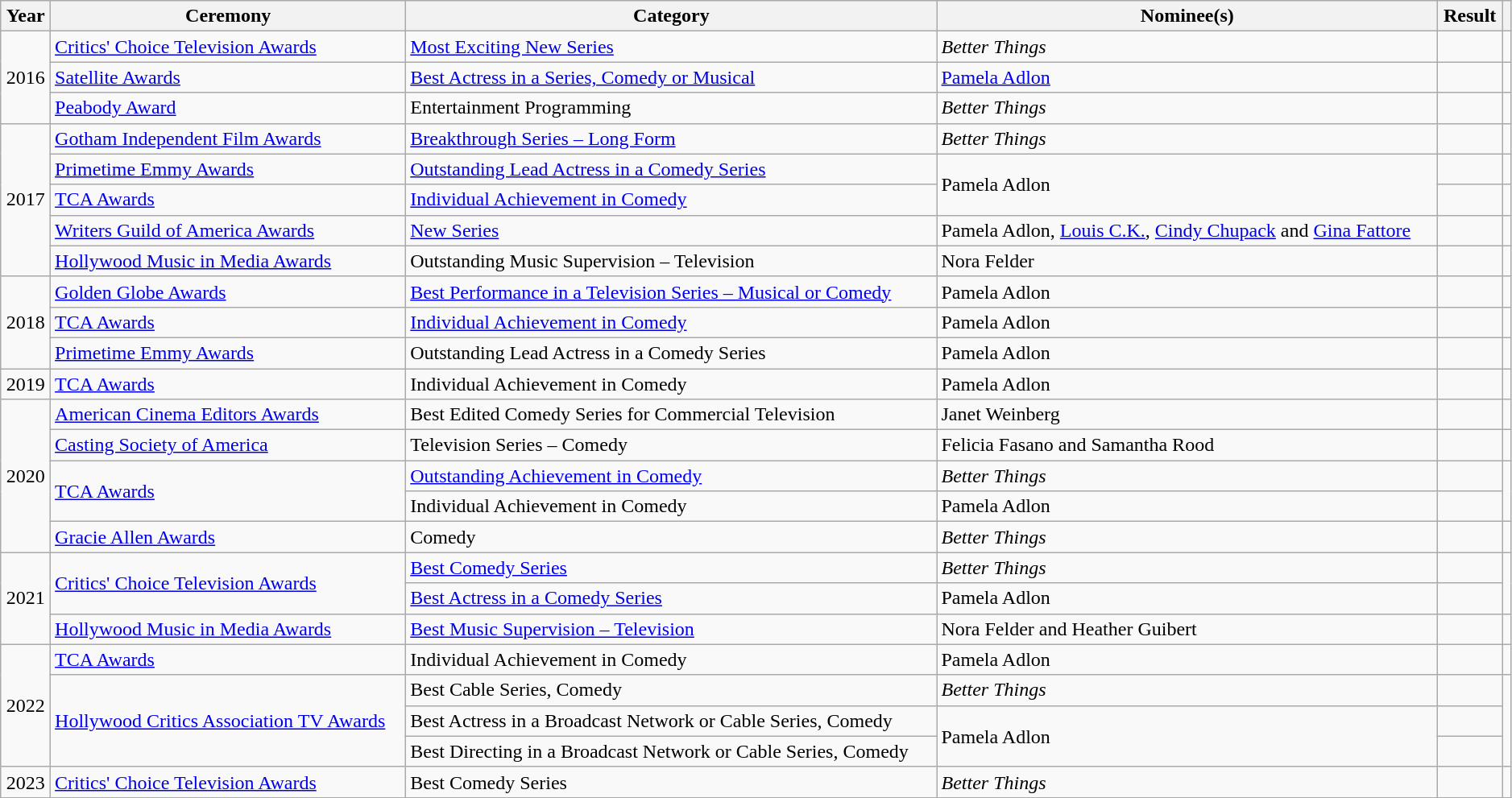<table class="wikitable sortable plainrowheaders" style="width:99%;">
<tr>
<th>Year</th>
<th>Ceremony</th>
<th>Category</th>
<th>Nominee(s)</th>
<th>Result</th>
<th scope="col" class="unsortable"></th>
</tr>
<tr>
<td rowspan="3" align="center">2016</td>
<td><a href='#'>Critics' Choice Television Awards</a></td>
<td><a href='#'>Most Exciting New Series</a></td>
<td><em>Better Things</em></td>
<td></td>
<td align="center"></td>
</tr>
<tr>
<td><a href='#'>Satellite Awards</a></td>
<td><a href='#'>Best Actress in a Series, Comedy or Musical</a></td>
<td><a href='#'>Pamela Adlon</a></td>
<td></td>
<td align="center"></td>
</tr>
<tr>
<td><a href='#'>Peabody Award</a></td>
<td>Entertainment Programming</td>
<td><em>Better Things</em></td>
<td></td>
<td align="center"></td>
</tr>
<tr>
<td rowspan="5" align="center">2017</td>
<td><a href='#'>Gotham Independent Film Awards</a></td>
<td><a href='#'>Breakthrough Series – Long Form</a></td>
<td><em>Better Things</em></td>
<td></td>
<td align="center"></td>
</tr>
<tr>
<td><a href='#'>Primetime Emmy Awards</a></td>
<td><a href='#'>Outstanding Lead Actress in a Comedy Series</a></td>
<td rowspan=2>Pamela Adlon</td>
<td></td>
<td align="center"></td>
</tr>
<tr>
<td><a href='#'>TCA Awards</a></td>
<td><a href='#'>Individual Achievement in Comedy</a></td>
<td></td>
<td align="center"></td>
</tr>
<tr>
<td><a href='#'>Writers Guild of America Awards</a></td>
<td><a href='#'>New Series</a></td>
<td>Pamela Adlon, <a href='#'>Louis C.K.</a>, <a href='#'>Cindy Chupack</a> and <a href='#'>Gina Fattore</a></td>
<td></td>
<td align="center"></td>
</tr>
<tr>
<td><a href='#'>Hollywood Music in Media Awards</a></td>
<td>Outstanding Music Supervision – Television</td>
<td>Nora Felder</td>
<td></td>
<td align="center"></td>
</tr>
<tr>
<td rowspan="3" align="center">2018</td>
<td><a href='#'>Golden Globe Awards</a></td>
<td><a href='#'>Best Performance in a Television Series – Musical or Comedy</a></td>
<td>Pamela Adlon</td>
<td></td>
<td align="center"></td>
</tr>
<tr>
<td><a href='#'>TCA Awards</a></td>
<td><a href='#'>Individual Achievement in Comedy</a></td>
<td>Pamela Adlon</td>
<td></td>
<td align="center"></td>
</tr>
<tr>
<td><a href='#'>Primetime Emmy Awards</a></td>
<td>Outstanding Lead Actress in a Comedy Series</td>
<td>Pamela Adlon</td>
<td></td>
<td align="center"></td>
</tr>
<tr>
<td rowspan="1" align="center">2019</td>
<td><a href='#'>TCA Awards</a></td>
<td>Individual Achievement in Comedy</td>
<td>Pamela Adlon</td>
<td></td>
<td align="center"></td>
</tr>
<tr>
<td rowspan="5" align="center">2020</td>
<td><a href='#'>American Cinema Editors Awards</a></td>
<td>Best Edited Comedy Series for Commercial Television</td>
<td>Janet Weinberg</td>
<td></td>
<td align="center"></td>
</tr>
<tr>
<td><a href='#'>Casting Society of America</a></td>
<td>Television Series – Comedy</td>
<td>Felicia Fasano and Samantha Rood</td>
<td></td>
<td align="center"></td>
</tr>
<tr>
<td rowspan="2"><a href='#'>TCA Awards</a></td>
<td><a href='#'>Outstanding Achievement in Comedy</a></td>
<td><em>Better Things</em></td>
<td></td>
<td rowspan="2" align="center"></td>
</tr>
<tr>
<td>Individual Achievement in Comedy</td>
<td>Pamela Adlon</td>
<td></td>
</tr>
<tr>
<td><a href='#'>Gracie Allen Awards</a></td>
<td>Comedy</td>
<td><em>Better Things</em></td>
<td></td>
<td align="center"></td>
</tr>
<tr>
<td rowspan="3" align="center">2021</td>
<td rowspan="2"><a href='#'>Critics' Choice Television Awards</a></td>
<td><a href='#'>Best Comedy Series</a></td>
<td><em>Better Things</em></td>
<td></td>
<td rowspan="2" align="center"></td>
</tr>
<tr>
<td><a href='#'>Best Actress in a Comedy Series</a></td>
<td>Pamela Adlon</td>
<td></td>
</tr>
<tr>
<td><a href='#'>Hollywood Music in Media Awards</a></td>
<td><a href='#'>Best Music Supervision – Television</a></td>
<td>Nora Felder and Heather Guibert</td>
<td></td>
<td align="center"></td>
</tr>
<tr>
<td rowspan="4" align="center">2022</td>
<td><a href='#'>TCA Awards</a></td>
<td>Individual Achievement in Comedy</td>
<td>Pamela Adlon</td>
<td></td>
<td align="center"></td>
</tr>
<tr>
<td rowspan="3"><a href='#'>Hollywood Critics Association TV Awards</a></td>
<td>Best Cable Series, Comedy</td>
<td><em>Better Things</em></td>
<td></td>
<td rowspan="3" style="text-align:center;"></td>
</tr>
<tr>
<td>Best Actress in a Broadcast Network or Cable Series, Comedy</td>
<td rowspan="2">Pamela Adlon</td>
<td></td>
</tr>
<tr>
<td>Best Directing in a Broadcast Network or Cable Series, Comedy </td>
<td></td>
</tr>
<tr>
<td align="center">2023</td>
<td><a href='#'>Critics' Choice Television Awards</a></td>
<td>Best Comedy Series</td>
<td><em>Better Things</em></td>
<td></td>
<td align="center"></td>
</tr>
</table>
